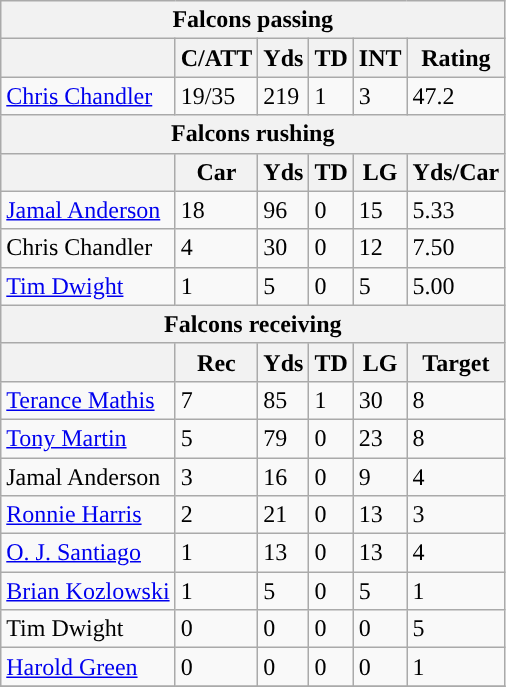<table class="wikitable">
<tr>
<th colspan="6">Falcons passing</th>
</tr>
<tr>
<th></th>
<th>C/ATT</th>
<th>Yds</th>
<th>TD</th>
<th>INT</th>
<th>Rating</th>
</tr>
<tr>
<td><a href='#'>Chris Chandler</a></td>
<td>19/35</td>
<td>219</td>
<td>1</td>
<td>3</td>
<td>47.2</td>
</tr>
<tr>
<th colspan="6">Falcons rushing</th>
</tr>
<tr>
<th></th>
<th>Car</th>
<th>Yds</th>
<th>TD</th>
<th>LG</th>
<th>Yds/Car</th>
</tr>
<tr>
<td><a href='#'>Jamal Anderson</a></td>
<td>18</td>
<td>96</td>
<td>0</td>
<td>15</td>
<td>5.33</td>
</tr>
<tr>
<td>Chris Chandler</td>
<td>4</td>
<td>30</td>
<td>0</td>
<td>12</td>
<td>7.50</td>
</tr>
<tr>
<td><a href='#'>Tim Dwight</a></td>
<td>1</td>
<td>5</td>
<td>0</td>
<td>5</td>
<td>5.00</td>
</tr>
<tr>
<th colspan="6">Falcons receiving</th>
</tr>
<tr>
<th></th>
<th>Rec</th>
<th>Yds</th>
<th>TD</th>
<th>LG</th>
<th>Target</th>
</tr>
<tr>
<td><a href='#'>Terance Mathis</a></td>
<td>7</td>
<td>85</td>
<td>1</td>
<td>30</td>
<td>8</td>
</tr>
<tr>
<td><a href='#'>Tony Martin</a></td>
<td>5</td>
<td>79</td>
<td>0</td>
<td>23</td>
<td>8</td>
</tr>
<tr>
<td>Jamal Anderson</td>
<td>3</td>
<td>16</td>
<td>0</td>
<td>9</td>
<td>4</td>
</tr>
<tr>
<td><a href='#'>Ronnie Harris</a></td>
<td>2</td>
<td>21</td>
<td>0</td>
<td>13</td>
<td>3</td>
</tr>
<tr>
<td><a href='#'>O. J. Santiago</a></td>
<td>1</td>
<td>13</td>
<td>0</td>
<td>13</td>
<td>4</td>
</tr>
<tr>
<td><a href='#'>Brian Kozlowski</a></td>
<td>1</td>
<td>5</td>
<td>0</td>
<td>5</td>
<td>1</td>
</tr>
<tr>
<td>Tim Dwight</td>
<td>0</td>
<td>0</td>
<td>0</td>
<td>0</td>
<td>5</td>
</tr>
<tr>
<td><a href='#'>Harold Green</a></td>
<td>0</td>
<td>0</td>
<td>0</td>
<td>0</td>
<td>1</td>
</tr>
<tr>
</tr>
</table>
